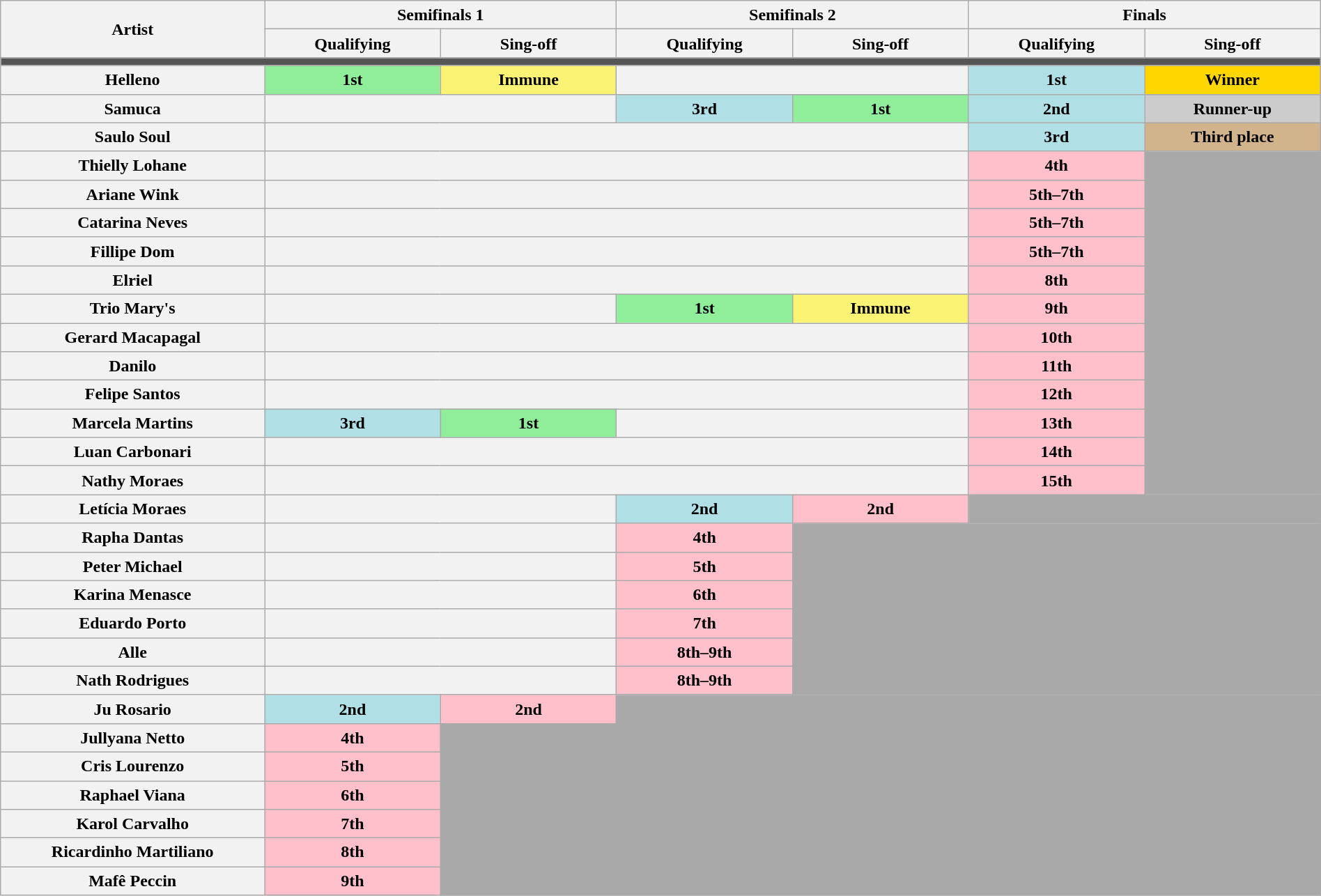<table class="wikitable" style="margin:1em auto; text-align:center; line-height:20px; width:100%">
<tr>
<th scope="col" width="15%" rowspan=2>Artist</th>
<th scope="col" width="20%" colspan=2>Semifinals 1</th>
<th scope="col" width="20%" colspan=2>Semifinals 2</th>
<th scope="col" width="20%" colspan=2>Finals</th>
</tr>
<tr>
<th scope="col" width="10%">Qualifying</th>
<th scope="col" width="10%">Sing-off</th>
<th scope="col" width="10%">Qualifying</th>
<th scope="col" width="10%">Sing-off</th>
<th scope="col" width="10%">Qualifying</th>
<th scope="col" width="10%">Sing-off</th>
</tr>
<tr>
<td colspan=7 bgcolor=555555></td>
</tr>
<tr>
<th>Helleno</th>
<td bgcolor=90EE9B><strong>1st</strong><br></td>
<td bgcolor=FBF373><strong>Immune</strong></td>
<th colspan=2></th>
<td bgcolor=B0E0E6><strong>1st</strong><br></td>
<td bgcolor=FFD700><strong>Winner</strong><br></td>
</tr>
<tr>
<th>Samuca</th>
<th colspan=2></th>
<td bgcolor=B0E0E6><strong>3rd</strong><br></td>
<td bgcolor=90EE9B><strong>1st</strong><br></td>
<td bgcolor=B0E0E6><strong>2nd</strong><br></td>
<td bgcolor=CCCCCC><strong>Runner-up</strong><br></td>
</tr>
<tr>
<th>Saulo Soul</th>
<th colspan=4></th>
<td bgcolor=B0E0E6><strong>3rd</strong><br></td>
<td bgcolor=D2B48C><strong>Third place</strong><br></td>
</tr>
<tr>
<th>Thielly Lohane</th>
<th colspan=4></th>
<td bgcolor=FFC0CB><strong>4th</strong><br></td>
<td bgcolor=A9A9A9 rowspan=12></td>
</tr>
<tr>
<th>Ariane Wink</th>
<th colspan=4></th>
<td bgcolor=FFC0CB><strong>5th–7th</strong><br></td>
</tr>
<tr>
<th>Catarina Neves</th>
<th colspan=4></th>
<td bgcolor=FFC0CB><strong>5th–7th</strong><br></td>
</tr>
<tr>
<th>Fillipe Dom</th>
<th colspan=4></th>
<td bgcolor=FFC0CB><strong>5th–7th</strong><br></td>
</tr>
<tr>
<th>Elriel</th>
<th colspan=4></th>
<td bgcolor=FFC0CB><strong>8th</strong><br></td>
</tr>
<tr>
<th>Trio Mary's</th>
<th colspan=2></th>
<td bgcolor=90EE9B><strong>1st</strong><br></td>
<td bgcolor=FBF373><strong>Immune</strong></td>
<td bgcolor=FFC0CB><strong>9th</strong><br></td>
</tr>
<tr>
<th>Gerard Macapagal</th>
<th colspan=4></th>
<td bgcolor=FFC0CB><strong>10th</strong><br></td>
</tr>
<tr>
<th>Danilo</th>
<th colspan=4></th>
<td bgcolor=FFC0CB><strong>11th</strong><br></td>
</tr>
<tr>
<th>Felipe Santos</th>
<th colspan=4></th>
<td bgcolor=FFC0CB><strong>12th</strong><br></td>
</tr>
<tr>
<th>Marcela Martins</th>
<td bgcolor=B0E0E6><strong>3rd</strong><br></td>
<td bgcolor=90EE9B><strong>1st</strong><br></td>
<th colspan=2></th>
<td bgcolor=FFC0CB><strong>13th</strong><br></td>
</tr>
<tr>
<th>Luan Carbonari</th>
<th colspan=4></th>
<td bgcolor=FFC0CB><strong>14th</strong><br></td>
</tr>
<tr>
<th>Nathy Moraes</th>
<th colspan=4></th>
<td bgcolor=FFC0CB><strong>15th</strong><br></td>
</tr>
<tr>
<th>Letícia Moraes</th>
<th colspan=2></th>
<td bgcolor=B0E0E6><strong>2nd</strong><br></td>
<td bgcolor=FFC0CB><strong>2nd</strong><br></td>
<td bgcolor=A9A9A9 colspan=2></td>
</tr>
<tr>
<th>Rapha Dantas</th>
<th colspan=2></th>
<td bgcolor=FFC0CB><strong>4th</strong><br></td>
<td bgcolor=A9A9A9 colspan=3 rowspan=6></td>
</tr>
<tr>
<th>Peter Michael</th>
<th colspan=2></th>
<td bgcolor=FFC0CB><strong>5th</strong><br></td>
</tr>
<tr>
<th>Karina Menasce</th>
<th colspan=2></th>
<td bgcolor=FFC0CB><strong>6th</strong><br></td>
</tr>
<tr>
<th>Eduardo Porto</th>
<th colspan=2></th>
<td bgcolor=FFC0CB><strong>7th</strong><br></td>
</tr>
<tr>
<th>Alle</th>
<th colspan=2></th>
<td bgcolor=FFC0CB><strong>8th–9th</strong><br></td>
</tr>
<tr>
<th>Nath Rodrigues</th>
<th colspan=2></th>
<td bgcolor=FFC0CB><strong>8th–9th</strong><br></td>
</tr>
<tr>
<th>Ju Rosario</th>
<td bgcolor=B0E0E6><strong>2nd</strong><br></td>
<td bgcolor=FFC0CB><strong>2nd</strong><br></td>
<td bgcolor=A9A9A9 colspan=4></td>
</tr>
<tr>
<th>Jullyana Netto</th>
<td bgcolor=FFC0CB><strong>4th</strong><br></td>
<td bgcolor=A9A9A9 colspan=5 rowspan=6></td>
</tr>
<tr>
<th>Cris Lourenzo</th>
<td bgcolor=FFC0CB><strong>5th</strong><br></td>
</tr>
<tr>
<th>Raphael Viana</th>
<td bgcolor=FFC0CB><strong>6th</strong><br></td>
</tr>
<tr>
<th>Karol Carvalho</th>
<td bgcolor=FFC0CB><strong>7th</strong><br></td>
</tr>
<tr>
<th>Ricardinho Martiliano</th>
<td bgcolor=FFC0CB><strong>8th</strong><br></td>
</tr>
<tr>
<th>Mafê Peccin</th>
<td bgcolor=FFC0CB><strong>9th</strong><br></td>
</tr>
</table>
